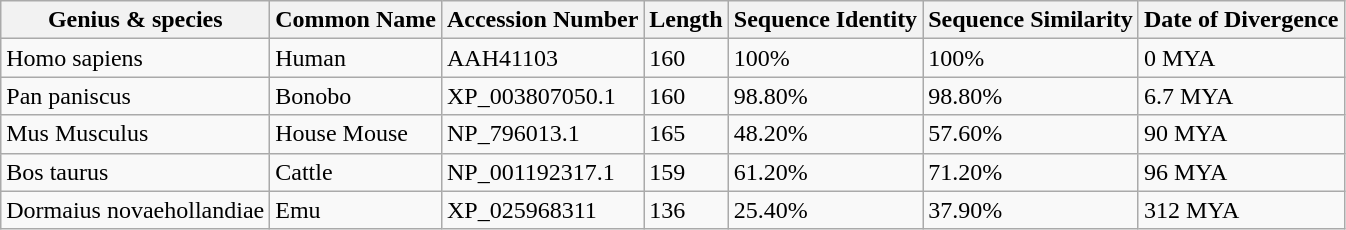<table class="wikitable">
<tr>
<th>Genius & species</th>
<th>Common Name</th>
<th>Accession Number</th>
<th>Length</th>
<th>Sequence Identity</th>
<th>Sequence Similarity</th>
<th>Date of Divergence</th>
</tr>
<tr>
<td>Homo sapiens</td>
<td>Human</td>
<td>AAH41103</td>
<td>160</td>
<td>100%</td>
<td>100%</td>
<td>0 MYA</td>
</tr>
<tr>
<td>Pan paniscus</td>
<td>Bonobo</td>
<td>XP_003807050.1</td>
<td>160</td>
<td>98.80%</td>
<td>98.80%</td>
<td>6.7 MYA</td>
</tr>
<tr>
<td>Mus Musculus</td>
<td>House Mouse</td>
<td>NP_796013.1</td>
<td>165</td>
<td>48.20%</td>
<td>57.60%</td>
<td>90 MYA</td>
</tr>
<tr>
<td>Bos taurus</td>
<td>Cattle</td>
<td>NP_001192317.1</td>
<td>159</td>
<td>61.20%</td>
<td>71.20%</td>
<td>96 MYA</td>
</tr>
<tr>
<td>Dormaius novaehollandiae</td>
<td>Emu</td>
<td>XP_025968311</td>
<td>136</td>
<td>25.40%</td>
<td>37.90%</td>
<td>312 MYA</td>
</tr>
</table>
